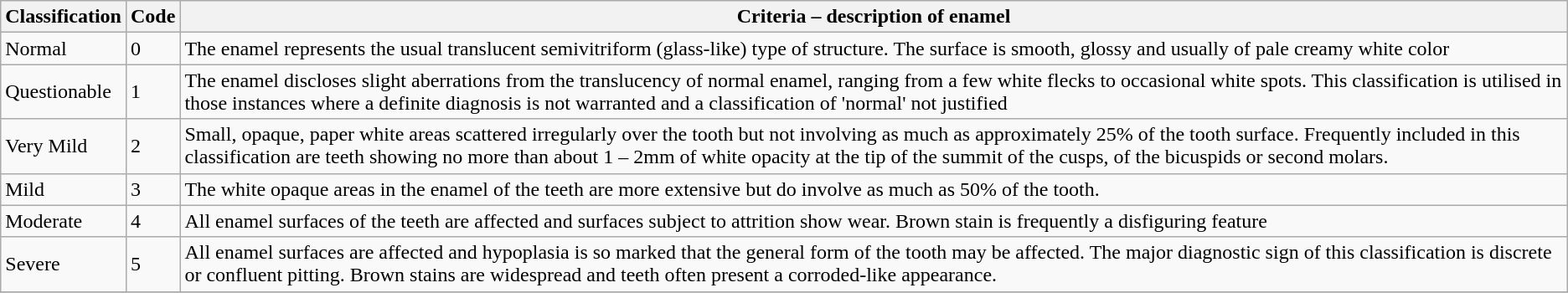<table class="wikitable">
<tr>
<th>Classification</th>
<th>Code</th>
<th>Criteria – description of enamel</th>
</tr>
<tr>
<td>Normal</td>
<td>0</td>
<td>The enamel represents the usual translucent semivitriform (glass-like) type of structure. The surface is smooth, glossy and usually of pale creamy white color</td>
</tr>
<tr>
<td>Questionable</td>
<td>1</td>
<td>The enamel discloses slight aberrations from the translucency of normal enamel, ranging from a few white flecks to occasional white spots. This classification is utilised in those instances where a definite diagnosis is not warranted and a classification of 'normal' not justified</td>
</tr>
<tr>
<td>Very Mild</td>
<td>2</td>
<td>Small, opaque, paper white areas scattered irregularly over the tooth but not involving as much as approximately 25% of the tooth surface. Frequently included in this classification are teeth showing no more than about 1 – 2mm of white opacity at the tip of the summit of the cusps, of the bicuspids or second molars.</td>
</tr>
<tr>
<td>Mild</td>
<td>3</td>
<td>The white opaque areas in the enamel of the teeth are more extensive but do involve as much as 50% of the tooth.</td>
</tr>
<tr>
<td>Moderate</td>
<td>4</td>
<td>All enamel surfaces of the teeth are affected and surfaces subject to attrition show wear. Brown stain is frequently a disfiguring feature</td>
</tr>
<tr>
<td>Severe</td>
<td>5</td>
<td>All enamel surfaces are affected and hypoplasia is so marked that the general form of the tooth may be affected. The major diagnostic sign of this classification is discrete or confluent pitting. Brown stains are widespread and teeth often present a corroded-like appearance.</td>
</tr>
<tr>
</tr>
</table>
